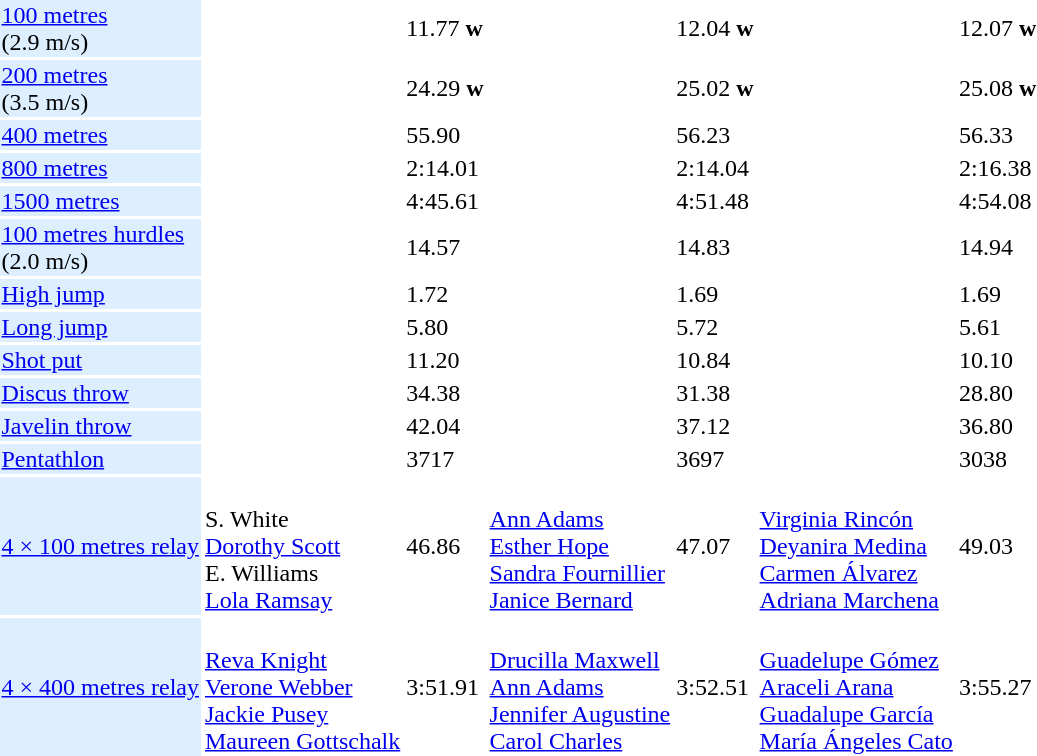<table>
<tr>
<td bgcolor = DDEEFF><a href='#'>100 metres</a> <br> (2.9 m/s)</td>
<td></td>
<td>11.77 <strong>w</strong></td>
<td></td>
<td>12.04 <strong>w</strong></td>
<td></td>
<td>12.07 <strong>w</strong></td>
</tr>
<tr>
<td bgcolor = DDEEFF><a href='#'>200 metres</a> <br> (3.5 m/s)</td>
<td></td>
<td>24.29 <strong>w</strong></td>
<td></td>
<td>25.02 <strong>w</strong></td>
<td></td>
<td>25.08 <strong>w</strong></td>
</tr>
<tr>
<td bgcolor = DDEEFF><a href='#'>400 metres</a></td>
<td></td>
<td>55.90</td>
<td></td>
<td>56.23</td>
<td></td>
<td>56.33</td>
</tr>
<tr>
<td bgcolor = DDEEFF><a href='#'>800 metres</a></td>
<td></td>
<td>2:14.01</td>
<td></td>
<td>2:14.04</td>
<td></td>
<td>2:16.38</td>
</tr>
<tr>
<td bgcolor = DDEEFF><a href='#'>1500 metres</a></td>
<td></td>
<td>4:45.61</td>
<td></td>
<td>4:51.48</td>
<td></td>
<td>4:54.08</td>
</tr>
<tr>
<td bgcolor = DDEEFF><a href='#'>100 metres hurdles</a> <br> (2.0 m/s)</td>
<td></td>
<td>14.57</td>
<td></td>
<td>14.83</td>
<td></td>
<td>14.94</td>
</tr>
<tr>
<td bgcolor = DDEEFF><a href='#'>High jump</a></td>
<td></td>
<td>1.72</td>
<td></td>
<td>1.69</td>
<td></td>
<td>1.69</td>
</tr>
<tr>
<td bgcolor = DDEEFF><a href='#'>Long jump</a></td>
<td></td>
<td>5.80</td>
<td></td>
<td>5.72</td>
<td></td>
<td>5.61</td>
</tr>
<tr>
<td bgcolor = DDEEFF><a href='#'>Shot put</a></td>
<td></td>
<td>11.20</td>
<td></td>
<td>10.84</td>
<td></td>
<td>10.10</td>
</tr>
<tr>
<td bgcolor = DDEEFF><a href='#'>Discus throw</a></td>
<td></td>
<td>34.38</td>
<td></td>
<td>31.38</td>
<td></td>
<td>28.80</td>
</tr>
<tr>
<td bgcolor = DDEEFF><a href='#'>Javelin throw</a></td>
<td></td>
<td>42.04</td>
<td></td>
<td>37.12</td>
<td></td>
<td>36.80</td>
</tr>
<tr>
<td bgcolor = DDEEFF><a href='#'>Pentathlon</a></td>
<td></td>
<td>3717</td>
<td></td>
<td>3697</td>
<td></td>
<td>3038</td>
</tr>
<tr>
<td bgcolor = DDEEFF><a href='#'>4 × 100 metres relay</a></td>
<td> <br> S. White <br> <a href='#'>Dorothy Scott</a> <br> E. Williams <br> <a href='#'>Lola Ramsay</a></td>
<td>46.86</td>
<td> <br> <a href='#'>Ann Adams</a> <br> <a href='#'>Esther Hope</a> <br> <a href='#'>Sandra Fournillier</a> <br> <a href='#'>Janice Bernard</a></td>
<td>47.07</td>
<td> <br> <a href='#'>Virginia Rincón</a> <br> <a href='#'>Deyanira Medina</a> <br> <a href='#'>Carmen Álvarez</a> <br> <a href='#'>Adriana Marchena</a></td>
<td>49.03</td>
</tr>
<tr>
<td bgcolor = DDEEFF><a href='#'>4 × 400 metres relay</a></td>
<td> <br> <a href='#'>Reva Knight</a> <br> <a href='#'>Verone Webber</a> <br> <a href='#'>Jackie Pusey</a> <br> <a href='#'>Maureen Gottschalk</a></td>
<td>3:51.91</td>
<td> <br> <a href='#'>Drucilla Maxwell</a> <br> <a href='#'>Ann Adams</a> <br> <a href='#'>Jennifer Augustine</a> <br> <a href='#'>Carol Charles</a></td>
<td>3:52.51</td>
<td> <br> <a href='#'>Guadelupe Gómez</a> <br> <a href='#'>Araceli Arana</a> <br> <a href='#'>Guadalupe García</a> <br> <a href='#'>María Ángeles Cato</a></td>
<td>3:55.27</td>
</tr>
</table>
